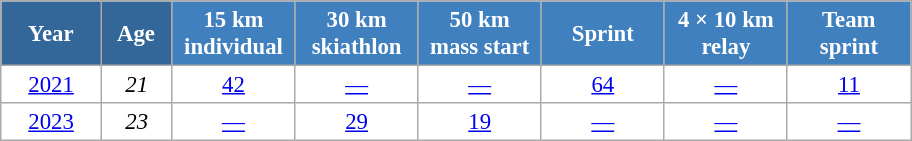<table class="wikitable" style="font-size:95%; text-align:center; border:grey solid 1px; border-collapse:collapse; background:#ffffff;">
<tr>
<th style="background-color:#369; color:white; width:60px;"> Year </th>
<th style="background-color:#369; color:white; width:40px;"> Age </th>
<th style="background-color:#4180be; color:white; width:75px;"> 15 km <br> individual </th>
<th style="background-color:#4180be; color:white; width:75px;"> 30 km <br> skiathlon </th>
<th style="background-color:#4180be; color:white; width:75px;"> 50 km <br> mass start </th>
<th style="background-color:#4180be; color:white; width:75px;"> Sprint </th>
<th style="background-color:#4180be; color:white; width:75px;"> 4 × 10 km <br> relay </th>
<th style="background-color:#4180be; color:white; width:75px;"> Team <br> sprint </th>
</tr>
<tr>
<td><a href='#'>2021</a></td>
<td><em>21</em></td>
<td><a href='#'>42</a></td>
<td><a href='#'>—</a></td>
<td><a href='#'>—</a></td>
<td><a href='#'>64</a></td>
<td><a href='#'>—</a></td>
<td><a href='#'>11</a></td>
</tr>
<tr>
<td><a href='#'>2023</a></td>
<td><em>23</em></td>
<td><a href='#'>—</a></td>
<td><a href='#'>29</a></td>
<td><a href='#'>19</a></td>
<td><a href='#'>—</a></td>
<td><a href='#'>—</a></td>
<td><a href='#'>—</a></td>
</tr>
</table>
